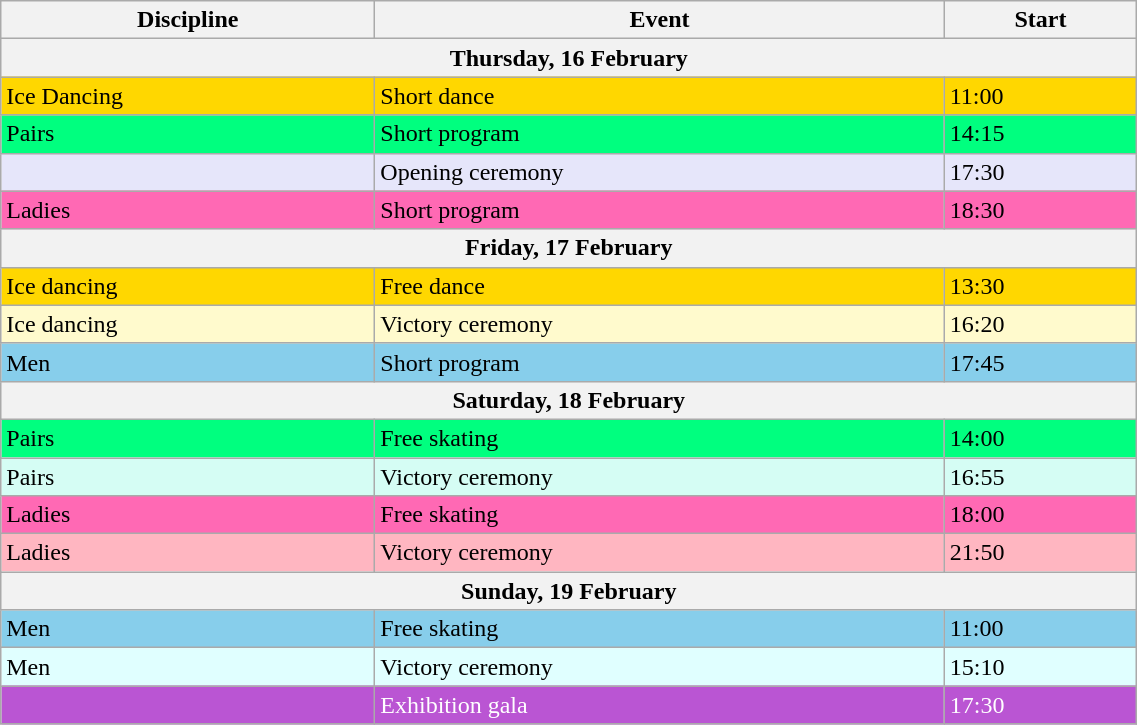<table class="wikitable" style="width:60%">
<tr>
<th>Discipline</th>
<th>Event</th>
<th>Start</th>
</tr>
<tr style="background:#efefef; color:black">
<th colspan="3">Thursday, 16 February</th>
</tr>
<tr style="background:#FFD700; color:black">
<td>Ice Dancing</td>
<td>Short dance</td>
<td>11:00</td>
</tr>
<tr style="background:#00FF7F; color:black">
<td>Pairs</td>
<td>Short program</td>
<td>14:15</td>
</tr>
<tr style="background:#E6E6FA; color:black">
<td></td>
<td>Opening ceremony</td>
<td>17:30</td>
</tr>
<tr style="background:#FF69B4; color:black">
<td>Ladies</td>
<td>Short program</td>
<td>18:30</td>
</tr>
<tr style="background:#efefef; color:black">
<th colspan="3">Friday, 17 February</th>
</tr>
<tr style="background:#FFD700; color:black">
<td>Ice dancing</td>
<td>Free dance</td>
<td>13:30</td>
</tr>
<tr style="background:#FFFACD; color:black">
<td>Ice dancing</td>
<td>Victory ceremony</td>
<td>16:20</td>
</tr>
<tr style="background:#87CEEB; color:black">
<td>Men</td>
<td>Short program</td>
<td>17:45</td>
</tr>
<tr style="background:#efefef; color:black">
<th colspan="3">Saturday, 18 February</th>
</tr>
<tr style="background:#00FF7F; color:black">
<td>Pairs</td>
<td>Free skating</td>
<td>14:00</td>
</tr>
<tr style="background:#d5fdf4; color:black">
<td>Pairs</td>
<td>Victory ceremony</td>
<td>16:55</td>
</tr>
<tr style="background:#FF69B4; color:black">
<td>Ladies</td>
<td>Free skating</td>
<td>18:00</td>
</tr>
<tr style="background:#FFB6C1; color:black">
<td>Ladies</td>
<td>Victory ceremony</td>
<td>21:50</td>
</tr>
<tr style="background:#efefef; color:black">
<th colspan="3">Sunday, 19 February</th>
</tr>
<tr style="background:#87CEEB; color:black">
<td>Men</td>
<td>Free skating</td>
<td>11:00</td>
</tr>
<tr style="background:#E0FFFF; color:black">
<td>Men</td>
<td>Victory ceremony</td>
<td>15:10</td>
</tr>
<tr style="background:#BA55D3; color:white">
<td></td>
<td>Exhibition gala</td>
<td>17:30</td>
</tr>
</table>
